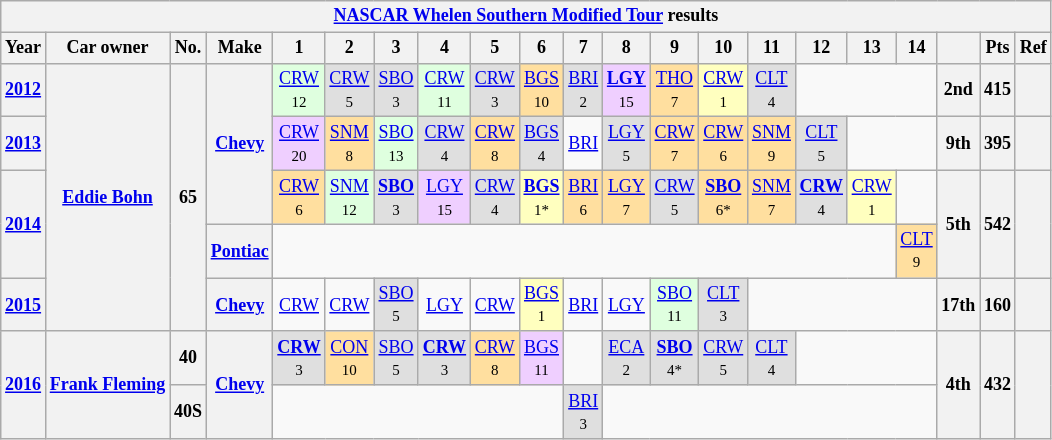<table class="wikitable" style="text-align:center; font-size:75%">
<tr>
<th colspan=23><a href='#'>NASCAR Whelen Southern Modified Tour</a> results</th>
</tr>
<tr>
<th>Year</th>
<th>Car owner</th>
<th>No.</th>
<th>Make</th>
<th>1</th>
<th>2</th>
<th>3</th>
<th>4</th>
<th>5</th>
<th>6</th>
<th>7</th>
<th>8</th>
<th>9</th>
<th>10</th>
<th>11</th>
<th>12</th>
<th>13</th>
<th>14</th>
<th></th>
<th>Pts</th>
<th>Ref</th>
</tr>
<tr>
<th><a href='#'>2012</a></th>
<th rowspan=5><a href='#'>Eddie Bohn</a></th>
<th rowspan=5>65</th>
<th rowspan=3><a href='#'>Chevy</a></th>
<td style="background:#DFFFDF;"><a href='#'>CRW</a><br><small>12</small></td>
<td style="background:#DFDFDF;"><a href='#'>CRW</a><br><small>5</small></td>
<td style="background:#DFDFDF;"><a href='#'>SBO</a><br><small>3</small></td>
<td style="background:#DFFFDF;"><a href='#'>CRW</a><br><small>11</small></td>
<td style="background:#DFDFDF;"><a href='#'>CRW</a><br><small>3</small></td>
<td style="background:#FFDF9F;"><a href='#'>BGS</a><br><small>10</small></td>
<td style="background:#DFDFDF;"><a href='#'>BRI</a><br><small>2</small></td>
<td style="background:#EFCFFF;"><strong><a href='#'>LGY</a></strong><br><small>15</small></td>
<td style="background:#FFDF9F;"><a href='#'>THO</a><br><small>7</small></td>
<td style="background:#FFFFBF;"><a href='#'>CRW</a><br><small>1</small></td>
<td style="background:#DFDFDF;"><a href='#'>CLT</a><br><small>4</small></td>
<td colspan=3></td>
<th>2nd</th>
<th>415</th>
<th></th>
</tr>
<tr>
<th><a href='#'>2013</a></th>
<td style="background:#EFCFFF;"><a href='#'>CRW</a><br><small>20</small></td>
<td style="background:#FFDF9F;"><a href='#'>SNM</a><br><small>8</small></td>
<td style="background:#DFFFDF;"><a href='#'>SBO</a><br><small>13</small></td>
<td style="background:#DFDFDF;"><a href='#'>CRW</a><br><small>4</small></td>
<td style="background:#FFDF9F;"><a href='#'>CRW</a><br><small>8</small></td>
<td style="background:#DFDFDF;"><a href='#'>BGS</a><br><small>4</small></td>
<td><a href='#'>BRI</a></td>
<td style="background:#DFDFDF;"><a href='#'>LGY</a><br><small>5</small></td>
<td style="background:#FFDF9F;"><a href='#'>CRW</a><br><small>7</small></td>
<td style="background:#FFDF9F;"><a href='#'>CRW</a><br><small>6</small></td>
<td style="background:#FFDF9F;"><a href='#'>SNM</a><br><small>9</small></td>
<td style="background:#DFDFDF;"><a href='#'>CLT</a><br><small>5</small></td>
<td colspan=2></td>
<th>9th</th>
<th>395</th>
<th></th>
</tr>
<tr>
<th rowspan=2><a href='#'>2014</a></th>
<td style="background:#FFDF9F;"><a href='#'>CRW</a><br><small>6</small></td>
<td style="background:#DFFFDF;"><a href='#'>SNM</a><br><small>12</small></td>
<td style="background:#DFDFDF;"><strong><a href='#'>SBO</a></strong><br><small>3</small></td>
<td style="background:#EFCFFF;"><a href='#'>LGY</a><br><small>15</small></td>
<td style="background:#DFDFDF;"><a href='#'>CRW</a><br><small>4</small></td>
<td style="background:#FFFFBF;"><strong><a href='#'>BGS</a></strong><br><small>1*</small></td>
<td style="background:#FFDF9F;"><a href='#'>BRI</a><br><small>6</small></td>
<td style="background:#FFDF9F;"><a href='#'>LGY</a><br><small>7</small></td>
<td style="background:#DFDFDF;"><a href='#'>CRW</a><br><small>5</small></td>
<td style="background:#FFDF9F;"><strong><a href='#'>SBO</a></strong><br><small>6*</small></td>
<td style="background:#FFDF9F;"><a href='#'>SNM</a><br><small>7</small></td>
<td style="background:#DFDFDF;"><strong><a href='#'>CRW</a></strong><br><small>4</small></td>
<td style="background:#FFFFBF;"><a href='#'>CRW</a><br><small>1</small></td>
<td></td>
<th rowspan=2>5th</th>
<th rowspan=2>542</th>
<th rowspan=2></th>
</tr>
<tr>
<th><a href='#'>Pontiac</a></th>
<td colspan=13></td>
<td style="background:#FFDF9F;"><a href='#'>CLT</a><br><small>9</small></td>
</tr>
<tr>
<th><a href='#'>2015</a></th>
<th><a href='#'>Chevy</a></th>
<td><a href='#'>CRW</a></td>
<td><a href='#'>CRW</a></td>
<td style="background:#DFDFDF;"><a href='#'>SBO</a><br><small>5</small></td>
<td><a href='#'>LGY</a></td>
<td><a href='#'>CRW</a></td>
<td style="background:#FFFFBF;"><a href='#'>BGS</a><br><small>1</small></td>
<td><a href='#'>BRI</a></td>
<td><a href='#'>LGY</a></td>
<td style="background:#DFFFDF;"><a href='#'>SBO</a><br><small>11</small></td>
<td style="background:#DFDFDF;"><a href='#'>CLT</a><br><small>3</small></td>
<td colspan=4></td>
<th>17th</th>
<th>160</th>
<th></th>
</tr>
<tr>
<th rowspan=2><a href='#'>2016</a></th>
<th rowspan=2><a href='#'>Frank Fleming</a></th>
<th>40</th>
<th rowspan=2><a href='#'>Chevy</a></th>
<td style="background:#DFDFDF;"><strong><a href='#'>CRW</a></strong><br><small>3</small></td>
<td style="background:#FFDF9F;"><a href='#'>CON</a><br><small>10</small></td>
<td style="background:#DFDFDF;"><a href='#'>SBO</a><br><small>5</small></td>
<td style="background:#DFDFDF;"><strong><a href='#'>CRW</a></strong><br><small>3</small></td>
<td style="background:#FFDF9F;"><a href='#'>CRW</a><br><small>8</small></td>
<td style="background:#EFCFFF;"><a href='#'>BGS</a><br><small>11</small></td>
<td></td>
<td style="background:#DFDFDF;"><a href='#'>ECA</a><br><small>2</small></td>
<td style="background:#DFDFDF;"><strong><a href='#'>SBO</a></strong><br><small>4*</small></td>
<td style="background:#DFDFDF;"><a href='#'>CRW</a><br><small>5</small></td>
<td style="background:#DFDFDF;"><a href='#'>CLT</a><br><small>4</small></td>
<td colspan=3></td>
<th rowspan=2>4th</th>
<th rowspan=2>432</th>
<th rowspan=2></th>
</tr>
<tr>
<th>40S</th>
<td colspan=6></td>
<td style="background:#DFDFDF;"><a href='#'>BRI</a><br><small>3</small></td>
<td colspan=7></td>
</tr>
</table>
